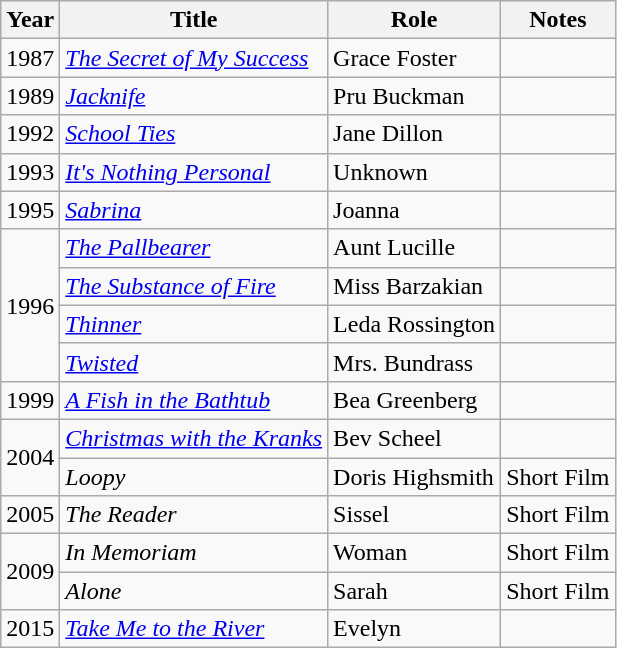<table class="wikitable sortable">
<tr>
<th>Year</th>
<th>Title</th>
<th>Role</th>
<th>Notes</th>
</tr>
<tr>
<td>1987</td>
<td><em><a href='#'>The Secret of My Success</a></em></td>
<td>Grace Foster</td>
<td></td>
</tr>
<tr>
<td>1989</td>
<td><em><a href='#'>Jacknife</a></em></td>
<td>Pru Buckman</td>
<td></td>
</tr>
<tr>
<td>1992</td>
<td><em><a href='#'>School Ties</a></em></td>
<td>Jane Dillon</td>
<td></td>
</tr>
<tr>
<td>1993</td>
<td><em><a href='#'>It's Nothing Personal</a></em></td>
<td>Unknown</td>
<td></td>
</tr>
<tr>
<td>1995</td>
<td><em><a href='#'>Sabrina</a></em></td>
<td>Joanna</td>
<td></td>
</tr>
<tr>
<td rowspan=4>1996</td>
<td><em><a href='#'>The Pallbearer</a></em></td>
<td>Aunt Lucille</td>
<td></td>
</tr>
<tr>
<td><em><a href='#'>The Substance of Fire</a></em></td>
<td>Miss Barzakian</td>
<td></td>
</tr>
<tr>
<td><em><a href='#'>Thinner</a></em></td>
<td>Leda Rossington</td>
<td></td>
</tr>
<tr>
<td><em><a href='#'>Twisted</a></em></td>
<td>Mrs. Bundrass</td>
<td></td>
</tr>
<tr>
<td>1999</td>
<td><em><a href='#'>A Fish in the Bathtub</a></em></td>
<td>Bea Greenberg</td>
<td></td>
</tr>
<tr>
<td rowspan=2>2004</td>
<td><em><a href='#'>Christmas with the Kranks</a></em></td>
<td>Bev Scheel</td>
<td></td>
</tr>
<tr>
<td><em>Loopy</em></td>
<td>Doris Highsmith</td>
<td>Short Film</td>
</tr>
<tr>
<td>2005</td>
<td><em>The Reader</em></td>
<td>Sissel</td>
<td>Short Film</td>
</tr>
<tr>
<td rowspan=2>2009</td>
<td><em>In Memoriam</em></td>
<td>Woman</td>
<td>Short Film</td>
</tr>
<tr>
<td><em>Alone</em></td>
<td>Sarah</td>
<td>Short Film</td>
</tr>
<tr>
<td>2015</td>
<td><em><a href='#'>Take Me to the River</a></em></td>
<td>Evelyn</td>
<td></td>
</tr>
</table>
